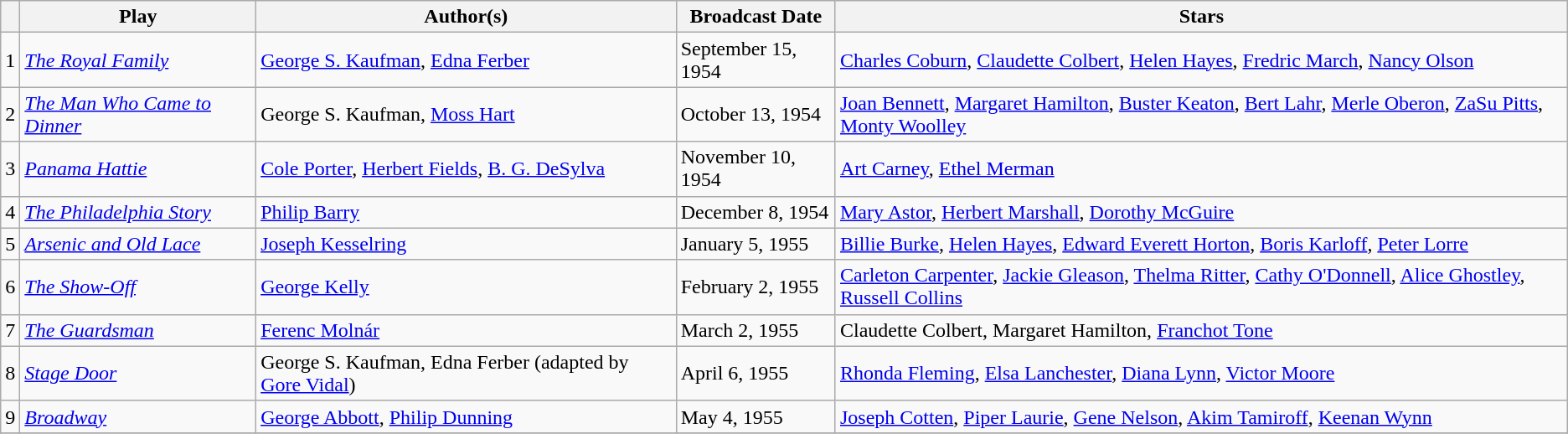<table class="wikitable sortable">
<tr>
<th></th>
<th>Play</th>
<th>Author(s)</th>
<th>Broadcast Date</th>
<th>Stars</th>
</tr>
<tr>
<td>1</td>
<td><em><a href='#'>The Royal Family</a></em></td>
<td><a href='#'>George S. Kaufman</a>, <a href='#'>Edna Ferber</a></td>
<td>September 15, 1954</td>
<td><a href='#'>Charles Coburn</a>, <a href='#'>Claudette Colbert</a>, <a href='#'>Helen Hayes</a>, <a href='#'>Fredric March</a>, <a href='#'>Nancy Olson</a></td>
</tr>
<tr>
<td>2</td>
<td><em><a href='#'>The Man Who Came to Dinner</a></em></td>
<td>George S. Kaufman, <a href='#'>Moss Hart</a></td>
<td>October 13, 1954</td>
<td><a href='#'>Joan Bennett</a>, <a href='#'>Margaret Hamilton</a>, <a href='#'>Buster Keaton</a>, <a href='#'>Bert Lahr</a>, <a href='#'>Merle Oberon</a>, <a href='#'>ZaSu Pitts</a>, <a href='#'>Monty Woolley</a></td>
</tr>
<tr>
<td>3</td>
<td><em><a href='#'>Panama Hattie</a></em></td>
<td><a href='#'>Cole Porter</a>, <a href='#'>Herbert Fields</a>, <a href='#'>B. G. DeSylva</a></td>
<td>November 10, 1954</td>
<td><a href='#'>Art Carney</a>, <a href='#'>Ethel Merman</a></td>
</tr>
<tr>
<td>4</td>
<td><em><a href='#'>The Philadelphia Story</a></em></td>
<td><a href='#'>Philip Barry</a></td>
<td>December 8, 1954</td>
<td><a href='#'>Mary Astor</a>, <a href='#'>Herbert Marshall</a>, <a href='#'>Dorothy McGuire</a></td>
</tr>
<tr>
<td>5</td>
<td><em><a href='#'>Arsenic and Old Lace</a></em></td>
<td><a href='#'>Joseph Kesselring</a></td>
<td>January 5, 1955</td>
<td><a href='#'>Billie Burke</a>, <a href='#'>Helen Hayes</a>, <a href='#'>Edward Everett Horton</a>, <a href='#'>Boris Karloff</a>, <a href='#'>Peter Lorre</a></td>
</tr>
<tr>
<td>6</td>
<td><em><a href='#'>The Show-Off</a></em></td>
<td><a href='#'>George Kelly</a></td>
<td>February 2, 1955</td>
<td><a href='#'>Carleton Carpenter</a>, <a href='#'>Jackie Gleason</a>, <a href='#'>Thelma Ritter</a>, <a href='#'>Cathy O'Donnell</a>, <a href='#'>Alice Ghostley</a>, <a href='#'>Russell Collins</a></td>
</tr>
<tr>
<td>7</td>
<td><em><a href='#'>The Guardsman</a></em></td>
<td><a href='#'>Ferenc Molnár</a></td>
<td>March 2, 1955</td>
<td>Claudette Colbert, Margaret Hamilton, <a href='#'>Franchot Tone</a></td>
</tr>
<tr>
<td>8</td>
<td><em><a href='#'>Stage Door</a></em></td>
<td>George S. Kaufman, Edna Ferber (adapted by <a href='#'>Gore Vidal</a>)</td>
<td>April 6, 1955</td>
<td><a href='#'>Rhonda Fleming</a>, <a href='#'>Elsa Lanchester</a>, <a href='#'>Diana Lynn</a>, <a href='#'>Victor Moore</a></td>
</tr>
<tr>
<td>9</td>
<td><em><a href='#'>Broadway</a></em></td>
<td><a href='#'>George Abbott</a>, <a href='#'>Philip Dunning</a></td>
<td>May 4, 1955</td>
<td><a href='#'>Joseph Cotten</a>, <a href='#'>Piper Laurie</a>, <a href='#'>Gene Nelson</a>, <a href='#'>Akim Tamiroff</a>, <a href='#'>Keenan Wynn</a></td>
</tr>
<tr>
</tr>
</table>
